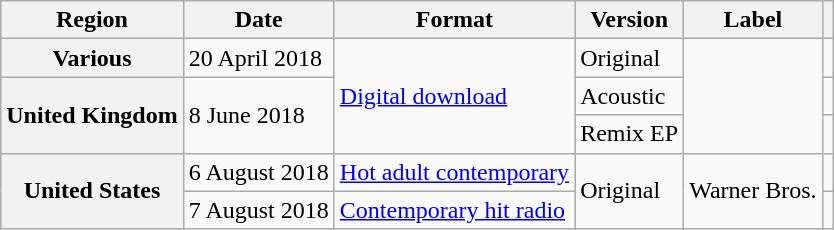<table class="wikitable plainrowheaders">
<tr>
<th scope="col">Region</th>
<th scope="col">Date</th>
<th scope="col">Format</th>
<th scope="col">Version</th>
<th scope="col">Label</th>
<th scope="col"></th>
</tr>
<tr>
<th scope="row">Various</th>
<td>20 April 2018</td>
<td rowspan="3"><a href='#'>Digital download</a></td>
<td>Original</td>
<td rowspan="3"></td>
<td></td>
</tr>
<tr>
<th scope="row" rowspan="2">United Kingdom</th>
<td rowspan="2">8 June 2018</td>
<td>Acoustic</td>
<td></td>
</tr>
<tr>
<td>Remix EP</td>
<td></td>
</tr>
<tr>
<th scope="row" rowspan="2">United States</th>
<td>6 August 2018</td>
<td><a href='#'>Hot adult contemporary</a></td>
<td rowspan="2">Original</td>
<td rowspan="2">Warner Bros.</td>
<td></td>
</tr>
<tr>
<td>7 August 2018</td>
<td><a href='#'>Contemporary hit radio</a></td>
<td></td>
</tr>
</table>
